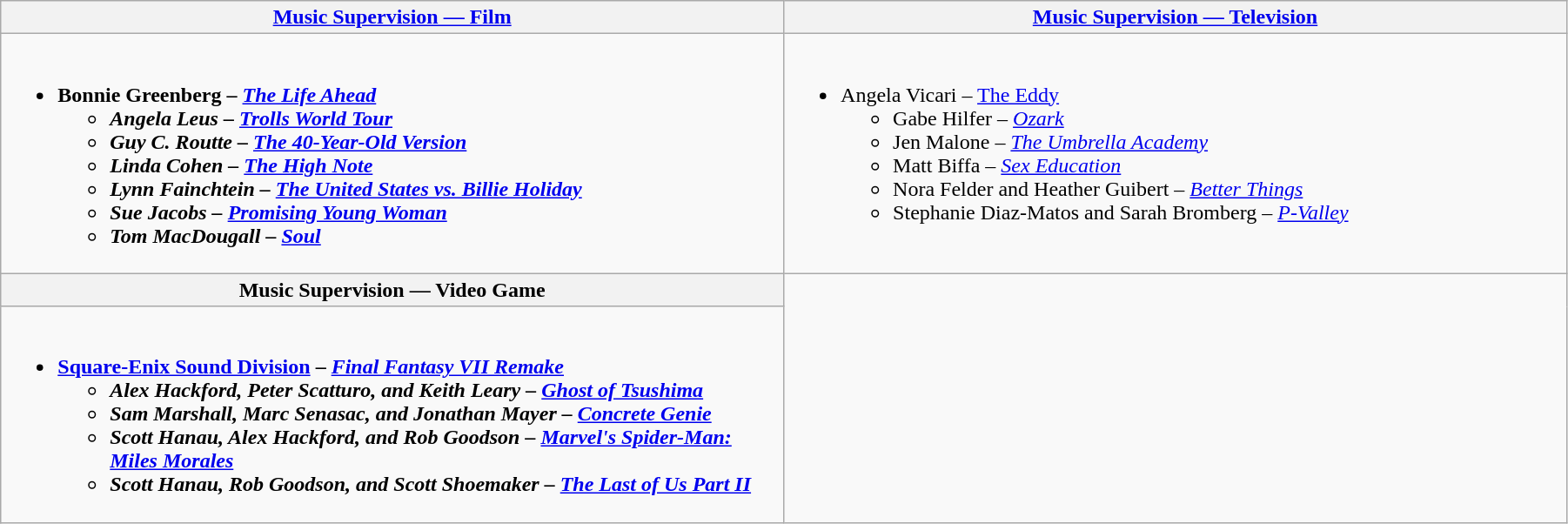<table class="wikitable" style="width:95%">
<tr>
<th width="50%"><a href='#'>Music Supervision — Film</a></th>
<th width="50%"><a href='#'>Music Supervision — Television</a></th>
</tr>
<tr>
<td valign="top"><br><ul><li><strong>Bonnie Greenberg – <em><a href='#'>The Life Ahead</a><strong><em><ul><li>Angela Leus – </em><a href='#'>Trolls World Tour</a><em></li><li>Guy C. Routte – </em><a href='#'>The 40-Year-Old Version</a><em></li><li>Linda Cohen – </em><a href='#'>The High Note</a><em></li><li>Lynn Fainchtein – </em><a href='#'>The United States vs. Billie Holiday</a><em></li><li>Sue Jacobs – </em><a href='#'>Promising Young Woman</a><em></li><li>Tom MacDougall – </em><a href='#'>Soul</a><em></li></ul></li></ul></td>
<td valign="top"><br><ul><li></strong>Angela Vicari – </em><a href='#'>The Eddy</a></em></strong><ul><li>Gabe Hilfer – <em><a href='#'>Ozark</a></em></li><li>Jen Malone – <em><a href='#'>The Umbrella Academy</a></em></li><li>Matt Biffa – <em><a href='#'>Sex Education</a></em></li><li>Nora Felder and Heather Guibert – <em><a href='#'>Better Things</a></em></li><li>Stephanie Diaz-Matos and Sarah Bromberg – <em><a href='#'>P-Valley</a></em></li></ul></li></ul></td>
</tr>
<tr>
<th width="50%">Music Supervision — Video Game</th>
</tr>
<tr>
<td valign="top"><br><ul><li><strong><a href='#'>Square-Enix Sound Division</a> – <em><a href='#'>Final Fantasy VII Remake</a><strong><em><ul><li>Alex Hackford, Peter Scatturo, and Keith Leary – </em><a href='#'>Ghost of Tsushima</a><em></li><li>Sam Marshall, Marc Senasac, and Jonathan Mayer – </em><a href='#'>Concrete Genie</a><em></li><li>Scott Hanau, Alex Hackford, and Rob Goodson – </em><a href='#'>Marvel's Spider-Man: Miles Morales</a><em></li><li>Scott Hanau, Rob Goodson, and Scott Shoemaker – </em><a href='#'>The Last of Us Part II</a><em></li></ul></li></ul></td>
</tr>
</table>
